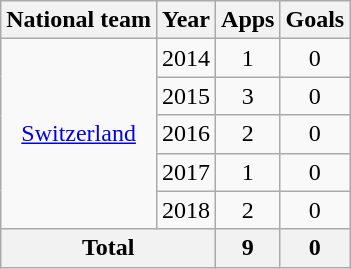<table class="wikitable" style="text-align:center">
<tr>
<th>National team</th>
<th>Year</th>
<th>Apps</th>
<th>Goals</th>
</tr>
<tr>
<td rowspan="5"><a href='#'>Switzerland</a></td>
<td>2014</td>
<td>1</td>
<td>0</td>
</tr>
<tr>
<td>2015</td>
<td>3</td>
<td>0</td>
</tr>
<tr>
<td>2016</td>
<td>2</td>
<td>0</td>
</tr>
<tr>
<td>2017</td>
<td>1</td>
<td>0</td>
</tr>
<tr>
<td>2018</td>
<td>2</td>
<td>0</td>
</tr>
<tr>
<th colspan="2">Total</th>
<th>9</th>
<th>0</th>
</tr>
</table>
